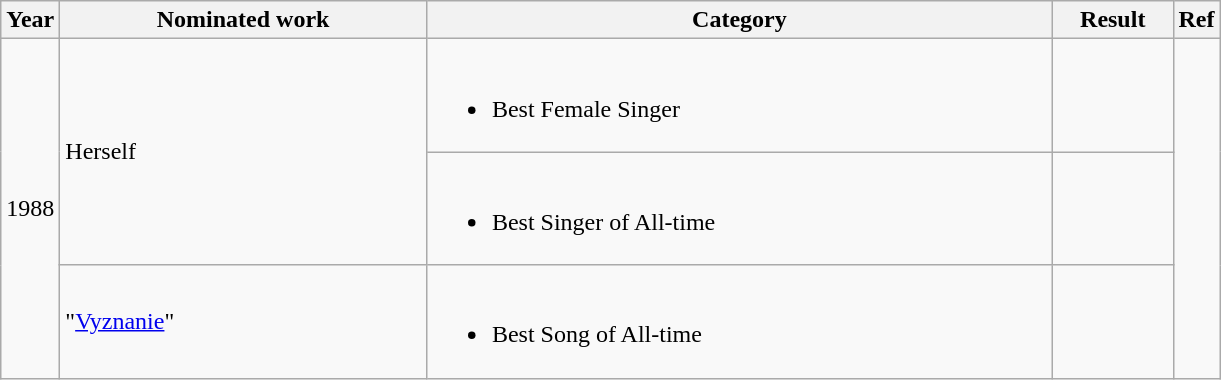<table class="wikitable">
<tr>
<th style="width:10px;">Year</th>
<th style="width:237px;">Nominated work</th>
<th style="width:410px;">Category</th>
<th style="width:73px;">Result</th>
<th>Ref</th>
</tr>
<tr>
<td rowspan=3>1988</td>
<td rowspan=2>Herself</td>
<td><br><ul><li>Best Female Singer</li></ul></td>
<td></td>
<td rowspan=3 style="text-align:center;"></td>
</tr>
<tr>
<td><br><ul><li>Best Singer of All-time</li></ul></td>
<td></td>
</tr>
<tr>
<td>"<a href='#'>Vyznanie</a>"</td>
<td><br><ul><li>Best Song of All-time</li></ul></td>
<td></td>
</tr>
</table>
